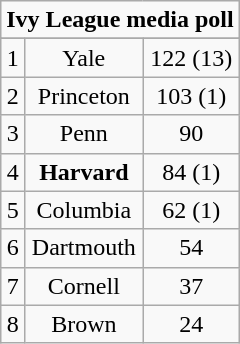<table class="wikitable" style="display: inline-table;">
<tr>
<td align="center" Colspan="3"><strong>Ivy League media poll</strong></td>
</tr>
<tr align="center">
</tr>
<tr align="center">
<td>1</td>
<td>Yale</td>
<td>122 (13)</td>
</tr>
<tr align="center">
<td>2</td>
<td>Princeton</td>
<td>103 (1)</td>
</tr>
<tr align="center">
<td>3</td>
<td>Penn</td>
<td>90</td>
</tr>
<tr align="center">
<td>4</td>
<td><strong>Harvard</strong></td>
<td>84 (1)</td>
</tr>
<tr align="center">
<td>5</td>
<td>Columbia</td>
<td>62 (1)</td>
</tr>
<tr align="center">
<td>6</td>
<td>Dartmouth</td>
<td>54</td>
</tr>
<tr align="center">
<td>7</td>
<td>Cornell</td>
<td>37</td>
</tr>
<tr align="center">
<td>8</td>
<td>Brown</td>
<td>24</td>
</tr>
</table>
